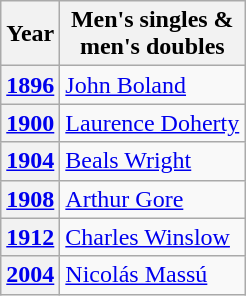<table class="wikitable" style="display:inline-table">
<tr>
<th scope="col">Year</th>
<th scope="col">Men's singles &<br>men's doubles</th>
</tr>
<tr>
<th scope="row"><a href='#'>1896</a></th>
<td> <a href='#'>John Boland</a></td>
</tr>
<tr>
<th scope="row"><a href='#'>1900</a></th>
<td> <a href='#'>Laurence Doherty</a></td>
</tr>
<tr>
<th scope="row"><a href='#'>1904</a></th>
<td> <a href='#'>Beals Wright</a></td>
</tr>
<tr>
<th scope="row"><a href='#'>1908</a></th>
<td> <a href='#'>Arthur Gore</a></td>
</tr>
<tr>
<th scope="row"><a href='#'>1912</a></th>
<td> <a href='#'>Charles Winslow</a></td>
</tr>
<tr>
<th scope="row"><a href='#'>2004</a></th>
<td> <a href='#'>Nicolás Massú</a></td>
</tr>
</table>
